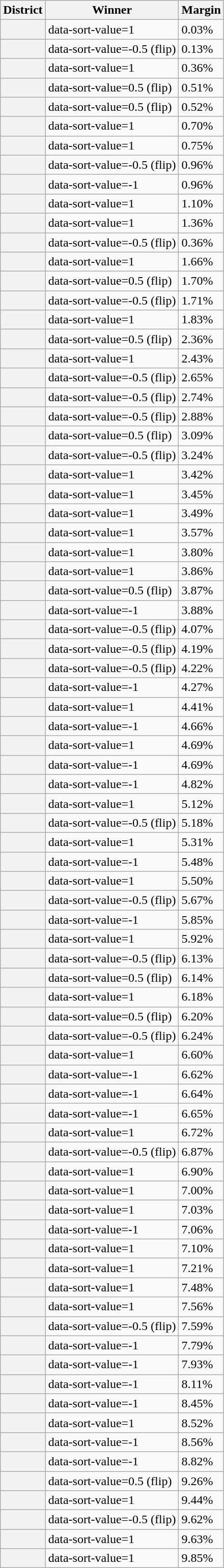<table class="wikitable sortable mw-collapsible mw-collapsed">
<tr>
<th>District</th>
<th>Winner</th>
<th>Margin</th>
</tr>
<tr>
<th></th>
<td>data-sort-value=1 </td>
<td>0.03%</td>
</tr>
<tr>
<th></th>
<td>data-sort-value=-0.5  (flip)</td>
<td>0.13%</td>
</tr>
<tr>
<th></th>
<td>data-sort-value=1 </td>
<td>0.36%</td>
</tr>
<tr>
<th></th>
<td>data-sort-value=0.5  (flip)</td>
<td>0.51%</td>
</tr>
<tr>
<th></th>
<td>data-sort-value=0.5  (flip)</td>
<td>0.52%</td>
</tr>
<tr>
<th></th>
<td>data-sort-value=1 </td>
<td>0.70%</td>
</tr>
<tr>
<th></th>
<td>data-sort-value=1 </td>
<td>0.75%</td>
</tr>
<tr>
<th></th>
<td>data-sort-value=-0.5  (flip)</td>
<td>0.96%</td>
</tr>
<tr>
<th></th>
<td>data-sort-value=-1 </td>
<td>0.96%</td>
</tr>
<tr>
<th></th>
<td>data-sort-value=1 </td>
<td>1.10%</td>
</tr>
<tr>
<th></th>
<td>data-sort-value=1 </td>
<td>1.36%</td>
</tr>
<tr>
<th></th>
<td>data-sort-value=-0.5  (flip)</td>
<td>0.36%</td>
</tr>
<tr>
<th></th>
<td>data-sort-value=1 </td>
<td>1.66%</td>
</tr>
<tr>
<th></th>
<td>data-sort-value=0.5  (flip)</td>
<td>1.70%</td>
</tr>
<tr>
<th></th>
<td>data-sort-value=-0.5  (flip)</td>
<td>1.71%</td>
</tr>
<tr>
<th></th>
<td>data-sort-value=1 </td>
<td>1.83%</td>
</tr>
<tr>
<th></th>
<td>data-sort-value=0.5  (flip)</td>
<td>2.36%</td>
</tr>
<tr>
<th></th>
<td>data-sort-value=1 </td>
<td>2.43%</td>
</tr>
<tr>
<th></th>
<td>data-sort-value=-0.5  (flip)</td>
<td>2.65%</td>
</tr>
<tr>
<th></th>
<td>data-sort-value=-0.5  (flip)</td>
<td>2.74%</td>
</tr>
<tr>
<th></th>
<td>data-sort-value=-0.5  (flip)</td>
<td>2.88%</td>
</tr>
<tr>
<th></th>
<td>data-sort-value=0.5  (flip)</td>
<td>3.09%</td>
</tr>
<tr>
<th></th>
<td>data-sort-value=-0.5  (flip)</td>
<td>3.24%</td>
</tr>
<tr>
<th></th>
<td>data-sort-value=1 </td>
<td>3.42%</td>
</tr>
<tr>
<th></th>
<td>data-sort-value=1 </td>
<td>3.45%</td>
</tr>
<tr>
<th></th>
<td>data-sort-value=1 </td>
<td>3.49%</td>
</tr>
<tr>
<th></th>
<td>data-sort-value=1 </td>
<td>3.57%</td>
</tr>
<tr>
<th></th>
<td>data-sort-value=1 </td>
<td>3.80%</td>
</tr>
<tr>
<th></th>
<td>data-sort-value=1 </td>
<td>3.86%</td>
</tr>
<tr>
<th></th>
<td>data-sort-value=0.5  (flip)</td>
<td>3.87%</td>
</tr>
<tr>
<th></th>
<td>data-sort-value=-1 </td>
<td>3.88%</td>
</tr>
<tr>
<th></th>
<td>data-sort-value=-0.5  (flip)</td>
<td>4.07%</td>
</tr>
<tr>
<th></th>
<td>data-sort-value=-0.5  (flip)</td>
<td>4.19%</td>
</tr>
<tr>
<th></th>
<td>data-sort-value=-0.5  (flip)</td>
<td>4.22%</td>
</tr>
<tr>
<th></th>
<td>data-sort-value=-1 </td>
<td>4.27%</td>
</tr>
<tr>
<th></th>
<td>data-sort-value=1 </td>
<td>4.41%</td>
</tr>
<tr>
<th></th>
<td>data-sort-value=-1 </td>
<td>4.66%</td>
</tr>
<tr>
<th></th>
<td>data-sort-value=1 </td>
<td>4.69%</td>
</tr>
<tr>
<th></th>
<td>data-sort-value=-1 </td>
<td>4.69%</td>
</tr>
<tr>
<th></th>
<td>data-sort-value=-1 </td>
<td>4.82%</td>
</tr>
<tr>
<th></th>
<td>data-sort-value=1 </td>
<td>5.12%</td>
</tr>
<tr>
<th></th>
<td>data-sort-value=-0.5  (flip)</td>
<td>5.18%</td>
</tr>
<tr>
<th></th>
<td>data-sort-value=1 </td>
<td>5.31%</td>
</tr>
<tr>
<th></th>
<td>data-sort-value=-1 </td>
<td>5.48%</td>
</tr>
<tr>
<th></th>
<td>data-sort-value=1 </td>
<td>5.50%</td>
</tr>
<tr>
<th></th>
<td>data-sort-value=-0.5  (flip)</td>
<td>5.67%</td>
</tr>
<tr>
<th></th>
<td>data-sort-value=-1 </td>
<td>5.85%</td>
</tr>
<tr>
<th></th>
<td>data-sort-value=1 </td>
<td>5.92%</td>
</tr>
<tr>
<th></th>
<td>data-sort-value=-0.5  (flip)</td>
<td>6.13%</td>
</tr>
<tr>
<th></th>
<td>data-sort-value=0.5  (flip)</td>
<td>6.14%</td>
</tr>
<tr>
<th></th>
<td>data-sort-value=1 </td>
<td>6.18%</td>
</tr>
<tr>
<th></th>
<td>data-sort-value=0.5  (flip)</td>
<td>6.20%</td>
</tr>
<tr>
<th></th>
<td>data-sort-value=-0.5  (flip)</td>
<td>6.24%</td>
</tr>
<tr>
<th></th>
<td>data-sort-value=1 </td>
<td>6.60%</td>
</tr>
<tr>
<th></th>
<td>data-sort-value=-1 </td>
<td>6.62%</td>
</tr>
<tr>
<th></th>
<td>data-sort-value=-1 </td>
<td>6.64%</td>
</tr>
<tr>
<th></th>
<td>data-sort-value=-1 </td>
<td>6.65%</td>
</tr>
<tr>
<th></th>
<td>data-sort-value=1 </td>
<td>6.72%</td>
</tr>
<tr>
<th></th>
<td>data-sort-value=-0.5  (flip)</td>
<td>6.87%</td>
</tr>
<tr>
<th></th>
<td>data-sort-value=1 </td>
<td>6.90%</td>
</tr>
<tr>
<th></th>
<td>data-sort-value=1 </td>
<td>7.00%</td>
</tr>
<tr>
<th></th>
<td>data-sort-value=1 </td>
<td>7.03%</td>
</tr>
<tr>
<th></th>
<td>data-sort-value=-1 </td>
<td>7.06%</td>
</tr>
<tr>
<th></th>
<td>data-sort-value=1 </td>
<td>7.10%</td>
</tr>
<tr>
<th></th>
<td>data-sort-value=1 </td>
<td>7.21%</td>
</tr>
<tr>
<th></th>
<td>data-sort-value=1 </td>
<td>7.48%</td>
</tr>
<tr>
<th></th>
<td>data-sort-value=1 </td>
<td>7.56%</td>
</tr>
<tr>
<th></th>
<td>data-sort-value=-0.5  (flip)</td>
<td>7.59%</td>
</tr>
<tr>
<th></th>
<td>data-sort-value=-1 </td>
<td>7.79%</td>
</tr>
<tr>
<th></th>
<td>data-sort-value=-1 </td>
<td>7.93%</td>
</tr>
<tr>
<th></th>
<td>data-sort-value=-1 </td>
<td>8.11%</td>
</tr>
<tr>
<th></th>
<td>data-sort-value=-1 </td>
<td>8.45%</td>
</tr>
<tr>
<th></th>
<td>data-sort-value=1 </td>
<td>8.52%</td>
</tr>
<tr>
<th></th>
<td>data-sort-value=-1 </td>
<td>8.56%</td>
</tr>
<tr>
<th></th>
<td>data-sort-value=-1 </td>
<td>8.82%</td>
</tr>
<tr>
<th></th>
<td>data-sort-value=0.5  (flip)</td>
<td>9.26%</td>
</tr>
<tr>
<th></th>
<td>data-sort-value=1 </td>
<td>9.44%</td>
</tr>
<tr>
<th></th>
<td>data-sort-value=-0.5  (flip)</td>
<td>9.62%</td>
</tr>
<tr>
<th></th>
<td>data-sort-value=1 </td>
<td>9.63%</td>
</tr>
<tr>
<th></th>
<td>data-sort-value=1 </td>
<td>9.85%</td>
</tr>
</table>
